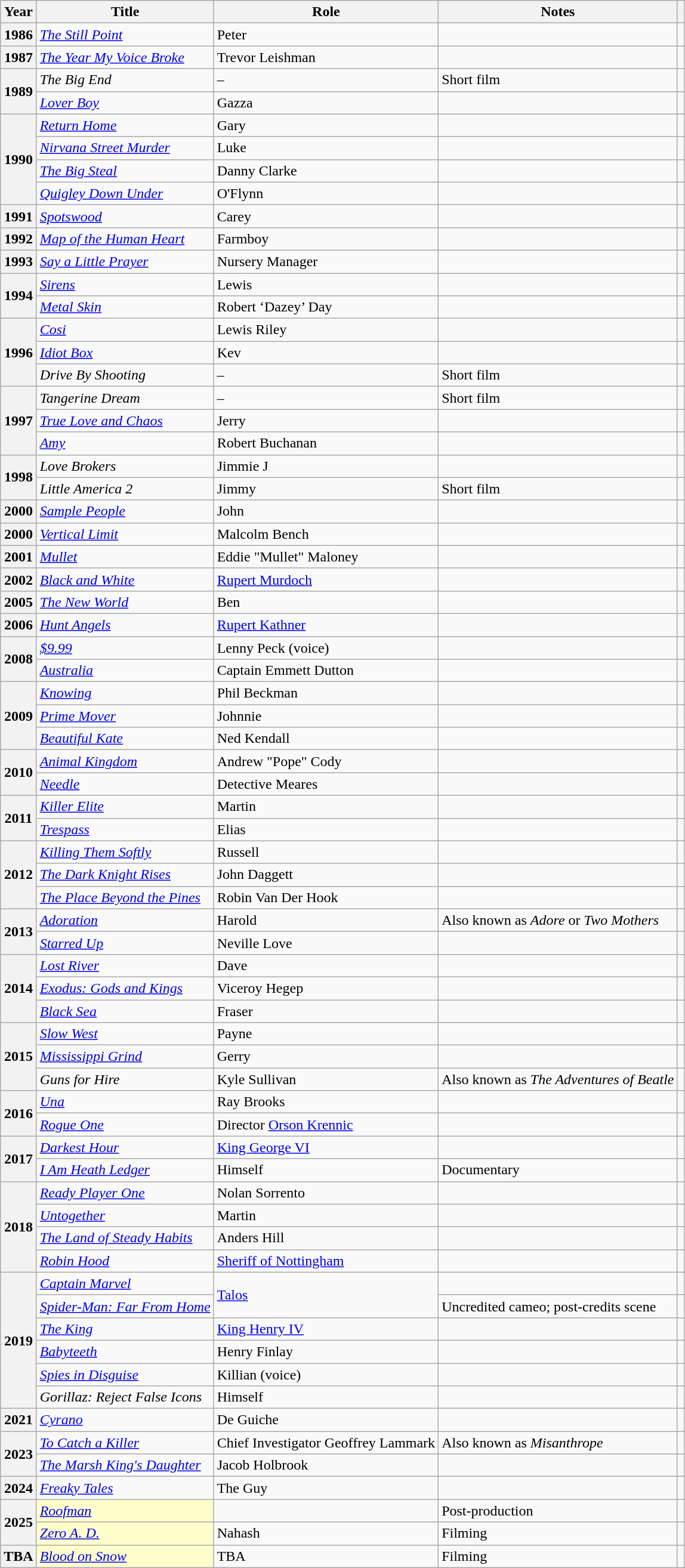<table class="wikitable plainrowheaders sortable" style="margin-right: 0;">
<tr>
<th scope="col">Year</th>
<th scope="col">Title</th>
<th scope="col">Role</th>
<th scope="col" class="unsortable">Notes</th>
<th scope="col" class="unsortable"></th>
</tr>
<tr>
<th scope="row">1986</th>
<td><em><a href='#'>The Still Point</a></em></td>
<td>Peter</td>
<td></td>
<td style="text-align: center;"></td>
</tr>
<tr>
<th scope="row">1987</th>
<td><em><a href='#'>The Year My Voice Broke</a></em></td>
<td>Trevor Leishman</td>
<td></td>
<td style="text-align: center;"></td>
</tr>
<tr>
<th rowspan="2" scope="row">1989</th>
<td><em>The Big End</em></td>
<td>–</td>
<td>Short film</td>
<td style="text-align: center;"></td>
</tr>
<tr>
<td><em><a href='#'>Lover Boy</a></em></td>
<td>Gazza</td>
<td></td>
<td style="text-align: center;"></td>
</tr>
<tr>
<th rowspan="4" scope="row">1990</th>
<td><em><a href='#'>Return Home</a></em></td>
<td>Gary</td>
<td></td>
<td style="text-align: center;"></td>
</tr>
<tr>
<td><em><a href='#'>Nirvana Street Murder</a></em></td>
<td>Luke</td>
<td></td>
<td style="text-align: center;"></td>
</tr>
<tr>
<td><em><a href='#'>The Big Steal</a></em></td>
<td>Danny Clarke</td>
<td></td>
<td style="text-align: center;"></td>
</tr>
<tr>
<td><em><a href='#'>Quigley Down Under</a></em></td>
<td>O'Flynn</td>
<td></td>
<td style="text-align: center;"></td>
</tr>
<tr>
<th scope="row">1991</th>
<td><em><a href='#'>Spotswood</a></em></td>
<td>Carey</td>
<td></td>
<td style="text-align: center;"></td>
</tr>
<tr>
<th scope="row">1992</th>
<td><em><a href='#'>Map of the Human Heart</a></em></td>
<td>Farmboy</td>
<td></td>
<td style="text-align: center;"></td>
</tr>
<tr>
<th scope="row">1993</th>
<td><em><a href='#'>Say a Little Prayer</a></em></td>
<td>Nursery Manager</td>
<td></td>
<td style="text-align: center;"></td>
</tr>
<tr>
<th rowspan="2" scope="row">1994</th>
<td><em><a href='#'>Sirens</a></em></td>
<td>Lewis</td>
<td></td>
<td style="text-align: center;"></td>
</tr>
<tr>
<td><em><a href='#'>Metal Skin</a></em></td>
<td>Robert ‘Dazey’ Day</td>
<td></td>
<td style="text-align: center;"></td>
</tr>
<tr>
<th rowspan="3" scope="row">1996</th>
<td><em><a href='#'>Cosi</a></em></td>
<td>Lewis Riley</td>
<td></td>
<td style="text-align: center;"></td>
</tr>
<tr>
<td><em><a href='#'>Idiot Box</a></em></td>
<td>Kev</td>
<td></td>
<td style="text-align: center;"></td>
</tr>
<tr>
<td><em>Drive By Shooting</em></td>
<td>–</td>
<td>Short film</td>
<td style="text-align: center;"></td>
</tr>
<tr>
<th rowspan="3" scope="row">1997</th>
<td><em>Tangerine Dream</em></td>
<td>–</td>
<td>Short film</td>
<td style="text-align: center;"></td>
</tr>
<tr>
<td><em><a href='#'>True Love and Chaos</a></em></td>
<td>Jerry</td>
<td></td>
<td style="text-align: center;"></td>
</tr>
<tr>
<td><em><a href='#'>Amy</a></em></td>
<td>Robert Buchanan</td>
<td></td>
<td style="text-align: center;"></td>
</tr>
<tr>
<th rowspan="2" scope="row">1998</th>
<td><em>Love Brokers</em></td>
<td>Jimmie J</td>
<td></td>
<td style="text-align: center;"></td>
</tr>
<tr>
<td><em>Little America 2</em></td>
<td>Jimmy</td>
<td>Short film</td>
<td style="text-align: center;"></td>
</tr>
<tr>
<th scope="row">2000</th>
<td><em><a href='#'>Sample People</a></em></td>
<td>John</td>
<td></td>
<td style="text-align: center;"></td>
</tr>
<tr>
<th scope="row">2000</th>
<td><em><a href='#'>Vertical Limit</a></em></td>
<td>Malcolm Bench</td>
<td></td>
<td style="text-align: center;"></td>
</tr>
<tr>
<th scope="row">2001</th>
<td><em><a href='#'>Mullet</a></em></td>
<td>Eddie "Mullet" Maloney</td>
<td></td>
<td style="text-align: center;"></td>
</tr>
<tr>
<th scope="row">2002</th>
<td><em><a href='#'>Black and White</a></em></td>
<td><a href='#'>Rupert Murdoch</a></td>
<td></td>
<td style="text-align: center;"></td>
</tr>
<tr>
<th scope="row">2005</th>
<td><em><a href='#'>The New World</a></em></td>
<td>Ben</td>
<td></td>
<td style="text-align: center;"></td>
</tr>
<tr>
<th scope="row">2006</th>
<td><em><a href='#'>Hunt Angels</a></em></td>
<td><a href='#'>Rupert Kathner</a></td>
<td></td>
<td style="text-align: center;"></td>
</tr>
<tr>
<th rowspan="2" scope="row">2008</th>
<td><em><a href='#'>$9.99</a></em></td>
<td>Lenny Peck (voice)</td>
<td></td>
<td style="text-align: center;"></td>
</tr>
<tr>
<td><em><a href='#'>Australia</a></em></td>
<td>Captain Emmett Dutton</td>
<td></td>
<td style="text-align: center;"></td>
</tr>
<tr>
<th rowspan="3" scope="row">2009</th>
<td><em><a href='#'>Knowing</a></em></td>
<td>Phil Beckman</td>
<td></td>
<td style="text-align: center;"></td>
</tr>
<tr>
<td><em><a href='#'>Prime Mover</a></em></td>
<td>Johnnie</td>
<td></td>
<td style="text-align: center;"></td>
</tr>
<tr>
<td><em><a href='#'>Beautiful Kate</a></em></td>
<td>Ned Kendall</td>
<td></td>
<td style="text-align: center;"></td>
</tr>
<tr>
<th rowspan="2" scope="row">2010</th>
<td><em><a href='#'>Animal Kingdom</a></em></td>
<td>Andrew "Pope" Cody</td>
<td></td>
<td style="text-align: center;"></td>
</tr>
<tr>
<td><em><a href='#'>Needle</a></em></td>
<td>Detective Meares</td>
<td></td>
<td style="text-align: center;"></td>
</tr>
<tr>
<th rowspan="2" scope="row">2011</th>
<td><em><a href='#'>Killer Elite</a></em></td>
<td>Martin</td>
<td></td>
<td style="text-align: center;"></td>
</tr>
<tr>
<td><em><a href='#'>Trespass</a></em></td>
<td>Elias</td>
<td></td>
<td style="text-align: center;"></td>
</tr>
<tr>
<th rowspan="3" scope="row">2012</th>
<td><em><a href='#'>Killing Them Softly</a></em></td>
<td>Russell</td>
<td></td>
<td style="text-align: center;"></td>
</tr>
<tr>
<td><em><a href='#'>The Dark Knight Rises</a></em></td>
<td>John Daggett</td>
<td></td>
<td style="text-align: center;"></td>
</tr>
<tr>
<td><em><a href='#'>The Place Beyond the Pines</a></em></td>
<td>Robin Van Der Hook</td>
<td></td>
<td style="text-align: center;"></td>
</tr>
<tr>
<th rowspan="2" scope="row">2013</th>
<td><em><a href='#'>Adoration</a></em></td>
<td>Harold</td>
<td>Also known as <em>Adore</em> or <em>Two Mothers</em></td>
<td style="text-align: center;"></td>
</tr>
<tr>
<td><em><a href='#'>Starred Up</a></em></td>
<td>Neville Love</td>
<td></td>
<td style="text-align: center;"></td>
</tr>
<tr>
<th rowspan="3" scope="row">2014</th>
<td><em><a href='#'>Lost River</a></em></td>
<td>Dave</td>
<td></td>
<td style="text-align: center;"></td>
</tr>
<tr>
<td><em><a href='#'>Exodus: Gods and Kings</a></em></td>
<td>Viceroy Hegep</td>
<td></td>
<td style="text-align: center;"></td>
</tr>
<tr>
<td><em><a href='#'>Black Sea</a></em></td>
<td>Fraser</td>
<td></td>
<td style="text-align: center;"></td>
</tr>
<tr>
<th rowspan="3" scope="row">2015</th>
<td><em><a href='#'>Slow West</a></em></td>
<td>Payne</td>
<td></td>
<td style="text-align: center;"></td>
</tr>
<tr>
<td><em><a href='#'>Mississippi Grind</a></em></td>
<td>Gerry</td>
<td></td>
<td style="text-align: center;"></td>
</tr>
<tr>
<td><em>Guns for Hire</em></td>
<td>Kyle Sullivan</td>
<td>Also known as <em>The Adventures of Beatle</em></td>
<td style="text-align: center;"></td>
</tr>
<tr>
<th rowspan="2" scope="row">2016</th>
<td><em><a href='#'>Una</a></em></td>
<td>Ray Brooks</td>
<td></td>
<td style="text-align: center;"></td>
</tr>
<tr>
<td><em><a href='#'>Rogue One</a></em></td>
<td>Director <a href='#'>Orson Krennic</a></td>
<td></td>
<td style="text-align: center;"></td>
</tr>
<tr>
<th rowspan="2" scope="row">2017</th>
<td><em><a href='#'>Darkest Hour</a></em></td>
<td><a href='#'>King George VI</a></td>
<td></td>
<td style="text-align: center;"></td>
</tr>
<tr>
<td><em><a href='#'>I Am Heath Ledger</a></em></td>
<td>Himself</td>
<td>Documentary</td>
<td style="text-align: center;"></td>
</tr>
<tr>
<th rowspan="4" scope="row">2018</th>
<td><em><a href='#'>Ready Player One</a></em></td>
<td>Nolan Sorrento</td>
<td></td>
<td style="text-align: center;"></td>
</tr>
<tr>
<td><em><a href='#'>Untogether</a></em></td>
<td>Martin</td>
<td></td>
<td style="text-align: center;"></td>
</tr>
<tr>
<td><em><a href='#'>The Land of Steady Habits</a></em></td>
<td>Anders Hill</td>
<td></td>
<td style="text-align: center;"></td>
</tr>
<tr>
<td><em><a href='#'>Robin Hood</a></em></td>
<td><a href='#'>Sheriff of Nottingham</a></td>
<td></td>
<td style="text-align: center;"></td>
</tr>
<tr>
<th rowspan="6" scope="row">2019</th>
<td><em><a href='#'>Captain Marvel</a></em></td>
<td rowspan="2"><a href='#'>Talos</a></td>
<td></td>
<td style="text-align: center;"></td>
</tr>
<tr>
<td><em><a href='#'>Spider-Man: Far From Home</a></em></td>
<td>Uncredited cameo; post-credits scene</td>
<td style="text-align: center;"></td>
</tr>
<tr>
<td><em><a href='#'>The King</a></em></td>
<td><a href='#'>King Henry IV</a></td>
<td></td>
<td style="text-align: center;"></td>
</tr>
<tr>
<td><em><a href='#'>Babyteeth</a></em></td>
<td>Henry Finlay</td>
<td></td>
<td style="text-align: center;"></td>
</tr>
<tr>
<td><em><a href='#'>Spies in Disguise</a></em></td>
<td>Killian (voice)</td>
<td></td>
<td style="text-align: center;"></td>
</tr>
<tr>
<td><em>Gorillaz: Reject False Icons</em></td>
<td>Himself</td>
<td></td>
<td style="text-align: center;"></td>
</tr>
<tr>
<th scope="row">2021</th>
<td><em><a href='#'>Cyrano</a></em></td>
<td>De Guiche</td>
<td></td>
<td style="text-align: center;"></td>
</tr>
<tr>
<th rowspan="2" scope="row">2023</th>
<td><em><a href='#'>To Catch a Killer</a></em></td>
<td>Chief Investigator Geoffrey Lammark</td>
<td>Also known as <em>Misanthrope</em></td>
<td style="text-align: center;"></td>
</tr>
<tr>
<td><em><a href='#'>The Marsh King's Daughter</a></em></td>
<td>Jacob Holbrook</td>
<td></td>
<td style="text-align: center;"></td>
</tr>
<tr>
<th scope="row">2024</th>
<td><em><a href='#'>Freaky Tales</a></em></td>
<td>The Guy</td>
<td></td>
<td style="text-align: center;"></td>
</tr>
<tr>
<th rowspan="2" scope="row">2025</th>
<td style="background:#FFFFCC;"><em><a href='#'>Roofman</a></em></td>
<td></td>
<td>Post-production</td>
<td></td>
</tr>
<tr>
<td style="background:#FFFFCC;"><em><a href='#'>Zero A. D.</a></em></td>
<td>Nahash</td>
<td>Filming</td>
<td></td>
</tr>
<tr>
<th scope="row">TBA</th>
<td style="background:#FFFFCC;"><em><a href='#'>Blood on Snow</a></em></td>
<td>TBA</td>
<td>Filming</td>
<td style="text-align: center;"></td>
</tr>
</table>
